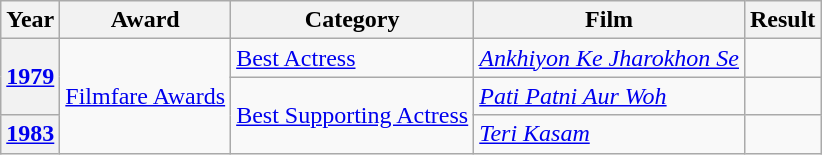<table class="wikitable">
<tr>
<th>Year</th>
<th>Award</th>
<th>Category</th>
<th>Film</th>
<th>Result</th>
</tr>
<tr>
<th rowspan="2"><a href='#'>1979</a></th>
<td rowspan="3"><a href='#'>Filmfare Awards</a></td>
<td><a href='#'>Best Actress</a></td>
<td><em><a href='#'>Ankhiyon Ke Jharokhon Se</a></em></td>
<td></td>
</tr>
<tr>
<td rowspan="2"><a href='#'>Best Supporting Actress</a></td>
<td><em><a href='#'>Pati Patni Aur Woh</a></em></td>
<td></td>
</tr>
<tr>
<th><a href='#'>1983</a></th>
<td><em><a href='#'>Teri Kasam</a></em></td>
<td></td>
</tr>
</table>
